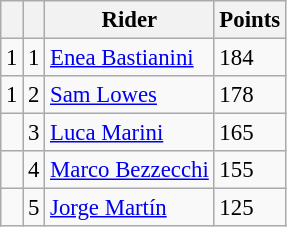<table class="wikitable" style="font-size: 95%;">
<tr>
<th></th>
<th></th>
<th>Rider</th>
<th>Points</th>
</tr>
<tr>
<td> 1</td>
<td align=center>1</td>
<td> <a href='#'>Enea Bastianini</a></td>
<td align=left>184</td>
</tr>
<tr>
<td> 1</td>
<td align=center>2</td>
<td> <a href='#'>Sam Lowes</a></td>
<td align=left>178</td>
</tr>
<tr>
<td></td>
<td align=center>3</td>
<td> <a href='#'>Luca Marini</a></td>
<td align=left>165</td>
</tr>
<tr>
<td></td>
<td align=center>4</td>
<td> <a href='#'>Marco Bezzecchi</a></td>
<td align=left>155</td>
</tr>
<tr>
<td></td>
<td align=center>5</td>
<td> <a href='#'>Jorge Martín</a></td>
<td align=left>125</td>
</tr>
</table>
